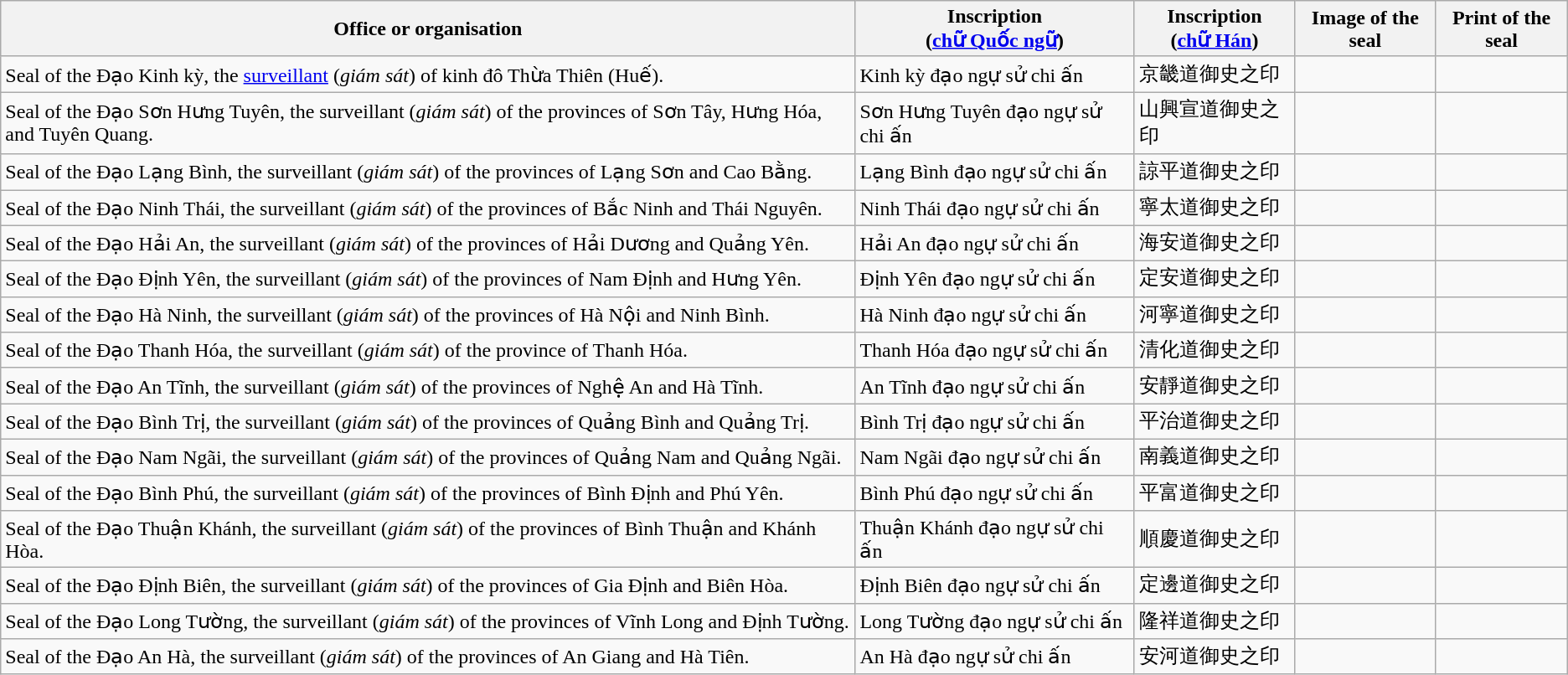<table class="wikitable">
<tr>
<th>Office or organisation</th>
<th>Inscription<br>(<a href='#'>chữ Quốc ngữ</a>)</th>
<th>Inscription<br>(<a href='#'>chữ Hán</a>)</th>
<th>Image of the seal</th>
<th>Print of the seal</th>
</tr>
<tr>
<td>Seal of the Đạo Kinh kỳ, the <a href='#'>surveillant</a> (<em>giám sát</em>) of kinh đô Thừa Thiên (Huế).</td>
<td>Kinh kỳ đạo ngự sử chi ấn</td>
<td>京畿道御史之印</td>
<td></td>
<td></td>
</tr>
<tr>
<td>Seal of the Đạo Sơn Hưng Tuyên, the surveillant (<em>giám sát</em>) of the provinces of Sơn Tây, Hưng Hóa, and Tuyên Quang.</td>
<td>Sơn Hưng Tuyên đạo ngự sử chi ấn</td>
<td>山興宣道御史之印</td>
<td></td>
<td></td>
</tr>
<tr>
<td>Seal of the Đạo Lạng Bình, the surveillant (<em>giám sát</em>) of the provinces of Lạng Sơn and Cao Bằng.</td>
<td>Lạng Bình đạo ngự sử chi ấn</td>
<td>諒平道御史之印</td>
<td></td>
<td></td>
</tr>
<tr>
<td>Seal of the Đạo Ninh Thái, the surveillant (<em>giám sát</em>) of the provinces of Bắc Ninh and Thái Nguyên.</td>
<td>Ninh Thái đạo ngự sử chi ấn</td>
<td>寧太道御史之印</td>
<td></td>
<td></td>
</tr>
<tr>
<td>Seal of the Đạo Hải An, the surveillant (<em>giám sát</em>) of the provinces of Hải Dương and Quảng Yên.</td>
<td>Hải An đạo ngự sử chi ấn</td>
<td>海安道御史之印</td>
<td></td>
<td></td>
</tr>
<tr>
<td>Seal of the Đạo Định Yên, the surveillant (<em>giám sát</em>) of the provinces of Nam Định and Hưng Yên.</td>
<td>Định Yên đạo ngự sử chi ấn</td>
<td>定安道御史之印</td>
<td></td>
<td></td>
</tr>
<tr>
<td>Seal of the Đạo Hà Ninh, the surveillant (<em>giám sát</em>) of the provinces of Hà Nội and Ninh Bình.</td>
<td>Hà Ninh đạo ngự sử chi ấn</td>
<td>河寧道御史之印</td>
<td></td>
<td></td>
</tr>
<tr>
<td>Seal of the Đạo Thanh Hóa, the surveillant (<em>giám sát</em>) of the province of Thanh Hóa.</td>
<td>Thanh Hóa đạo ngự sử chi ấn</td>
<td>清化道御史之印</td>
<td></td>
<td></td>
</tr>
<tr>
<td>Seal of the Đạo An Tĩnh, the surveillant (<em>giám sát</em>) of the provinces of Nghệ An and Hà Tĩnh.</td>
<td>An Tĩnh đạo ngự sử chi ấn</td>
<td>安靜道御史之印</td>
<td></td>
<td></td>
</tr>
<tr>
<td>Seal of the Đạo Bình Trị, the surveillant (<em>giám sát</em>) of the provinces of Quảng Bình and Quảng Trị.</td>
<td>Bình Trị đạo ngự sử chi ấn</td>
<td>平治道御史之印</td>
<td></td>
<td></td>
</tr>
<tr>
<td>Seal of the Đạo Nam Ngãi, the surveillant (<em>giám sát</em>) of the provinces of Quảng Nam and Quảng Ngãi.</td>
<td>Nam Ngãi đạo ngự sử chi ấn</td>
<td>南義道御史之印</td>
<td></td>
<td></td>
</tr>
<tr>
<td>Seal of the Đạo Bình Phú, the surveillant (<em>giám sát</em>) of the provinces of Bình Định and Phú Yên.</td>
<td>Bình Phú đạo ngự sử chi ấn</td>
<td>平富道御史之印</td>
<td></td>
<td></td>
</tr>
<tr>
<td>Seal of the Đạo Thuận Khánh, the surveillant (<em>giám sát</em>) of the provinces of Bình Thuận and Khánh Hòa.</td>
<td>Thuận Khánh đạo ngự sử chi ấn</td>
<td>順慶道御史之印</td>
<td></td>
<td></td>
</tr>
<tr>
<td>Seal of the Đạo Định Biên, the surveillant (<em>giám sát</em>) of the provinces of Gia Định and Biên Hòa.</td>
<td>Định Biên đạo ngự sử chi ấn</td>
<td>定邊道御史之印</td>
<td></td>
<td></td>
</tr>
<tr>
<td>Seal of the Đạo Long Tường, the surveillant (<em>giám sát</em>) of the provinces of Vĩnh Long and Định Tường.</td>
<td>Long Tường đạo ngự sử chi ấn</td>
<td>隆祥道御史之印</td>
<td></td>
<td></td>
</tr>
<tr>
<td>Seal of the Đạo An Hà, the surveillant (<em>giám sát</em>) of the provinces of An Giang and Hà Tiên.</td>
<td>An Hà đạo ngự sử chi ấn</td>
<td>安河道御史之印</td>
<td></td>
<td></td>
</tr>
</table>
